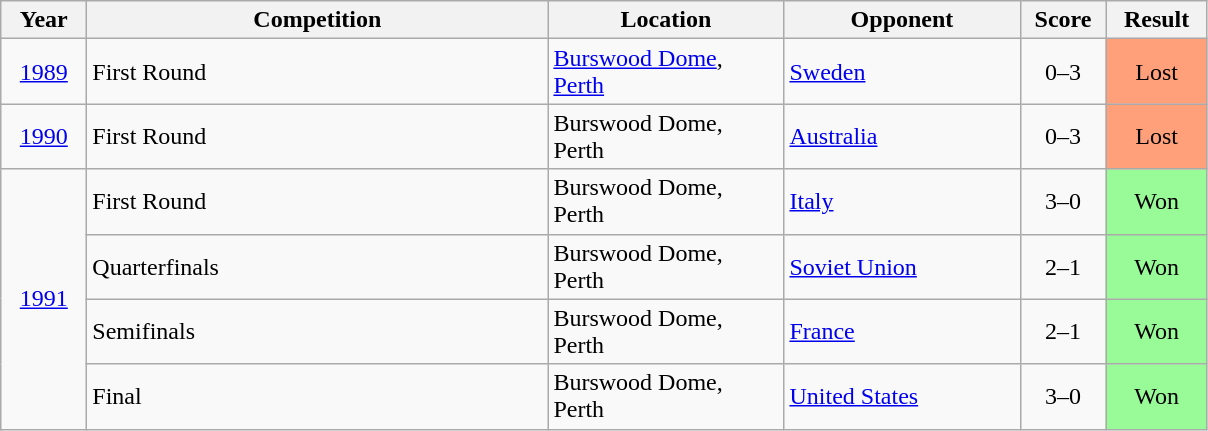<table class="wikitable">
<tr>
<th width="50">Year</th>
<th width="300">Competition</th>
<th width="150">Location</th>
<th width="150">Opponent</th>
<th width="50">Score</th>
<th width="60">Result</th>
</tr>
<tr>
<td align="center" rowspan="1"><a href='#'>1989</a></td>
<td>First Round</td>
<td><a href='#'>Burswood Dome</a>, <a href='#'>Perth</a></td>
<td><a href='#'>Sweden</a></td>
<td align="center">0–3</td>
<td align="center" bgcolor="#FFA07A">Lost</td>
</tr>
<tr>
<td align="center" rowspan="1"><a href='#'>1990</a></td>
<td>First Round</td>
<td>Burswood Dome, Perth</td>
<td><a href='#'>Australia</a></td>
<td align="center">0–3</td>
<td align="center" bgcolor="#FFA07A">Lost</td>
</tr>
<tr>
<td align="center" rowspan="4"><a href='#'>1991</a></td>
<td>First Round</td>
<td>Burswood Dome, Perth</td>
<td><a href='#'>Italy</a></td>
<td align="center">3–0</td>
<td align="center" bgcolor="#98FB98">Won</td>
</tr>
<tr>
<td>Quarterfinals</td>
<td>Burswood Dome, Perth</td>
<td><a href='#'>Soviet Union</a></td>
<td align="center">2–1</td>
<td align="center" bgcolor="#98FB98">Won</td>
</tr>
<tr>
<td>Semifinals</td>
<td>Burswood Dome, Perth</td>
<td><a href='#'>France</a></td>
<td align="center">2–1</td>
<td align="center" bgcolor="#98FB98">Won</td>
</tr>
<tr>
<td>Final</td>
<td>Burswood Dome, Perth</td>
<td><a href='#'>United States</a></td>
<td align="center">3–0</td>
<td align="center" bgcolor="#98FB98">Won</td>
</tr>
</table>
